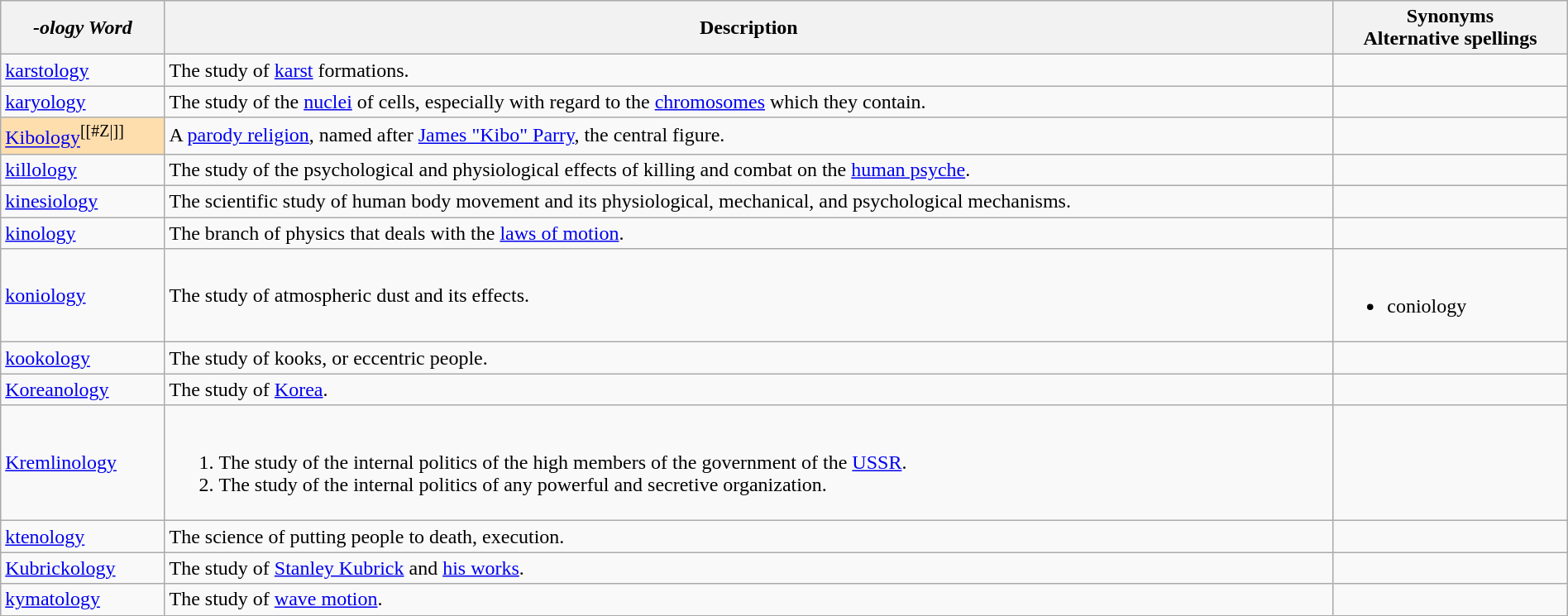<table class="wikitable" style="width:100%;">
<tr>
<th><em>-ology Word</em></th>
<th>Description</th>
<th>Synonyms<br>Alternative spellings</th>
</tr>
<tr>
<td><a href='#'>karstology</a></td>
<td>The study of <a href='#'>karst</a> formations.</td>
<td></td>
</tr>
<tr>
<td><a href='#'>karyology</a></td>
<td>The study of the <a href='#'>nuclei</a> of cells, especially with regard to the <a href='#'>chromosomes</a> which they contain.</td>
<td></td>
</tr>
<tr>
<td style="background: #ffdead"><a href='#'>Kibology</a><sup>[[#Z|]]</sup></td>
<td>A <a href='#'>parody religion</a>, named after <a href='#'>James "Kibo" Parry</a>, the central figure.</td>
<td></td>
</tr>
<tr>
<td><a href='#'>killology</a></td>
<td>The study of the psychological and physiological effects of killing and combat on the <a href='#'>human psyche</a>.</td>
<td></td>
</tr>
<tr>
<td><a href='#'>kinesiology</a></td>
<td>The scientific study of human body movement and its physiological, mechanical, and psychological mechanisms.</td>
<td></td>
</tr>
<tr>
<td><a href='#'>kinology</a></td>
<td>The branch of physics that deals with the <a href='#'>laws of motion</a>.</td>
<td></td>
</tr>
<tr>
<td><a href='#'>koniology</a></td>
<td>The study of atmospheric dust and its effects.</td>
<td><br><ul><li>coniology</li></ul></td>
</tr>
<tr>
<td><a href='#'>kookology</a></td>
<td>The study of kooks, or eccentric people.</td>
<td></td>
</tr>
<tr>
<td><a href='#'>Koreanology</a></td>
<td>The study of <a href='#'>Korea</a>.</td>
<td></td>
</tr>
<tr>
<td><a href='#'>Kremlinology</a></td>
<td><br><ol><li>The study of the internal politics of the high members of the government of the <a href='#'>USSR</a>.</li><li>The study of the internal politics of any powerful and secretive organization.</li></ol></td>
<td></td>
</tr>
<tr>
<td><a href='#'>ktenology</a></td>
<td>The science of putting people to death, execution.</td>
<td></td>
</tr>
<tr>
<td><a href='#'>Kubrickology</a></td>
<td>The study of <a href='#'>Stanley Kubrick</a> and <a href='#'>his works</a>.</td>
<td></td>
</tr>
<tr>
<td><a href='#'>kymatology</a></td>
<td>The study of <a href='#'>wave motion</a>.</td>
<td></td>
</tr>
</table>
